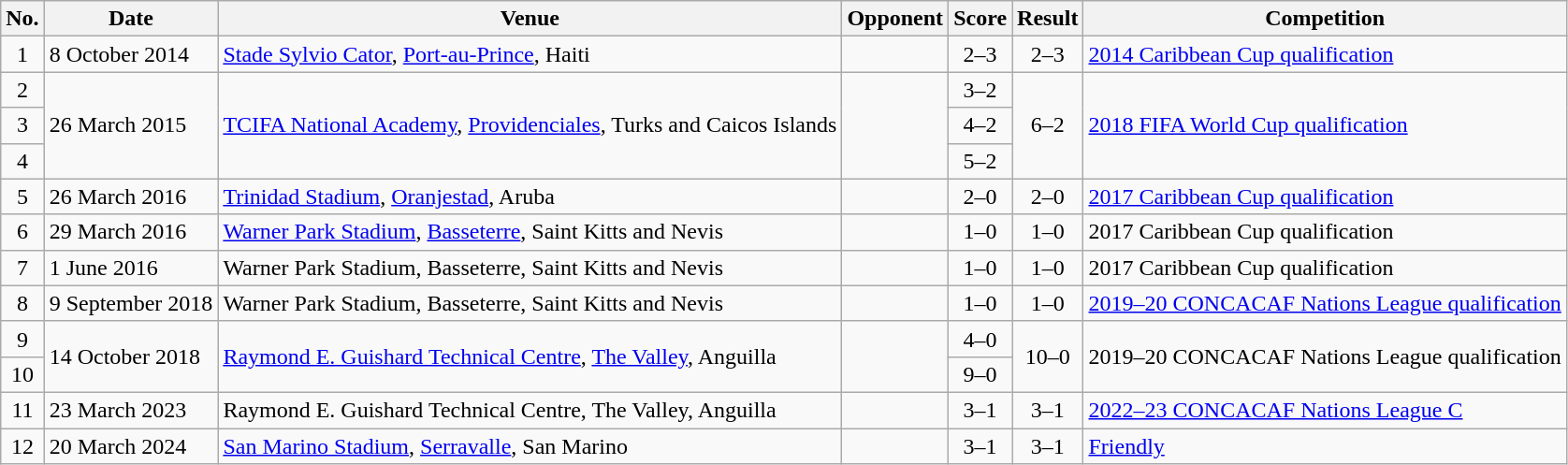<table class="wikitable sortable">
<tr>
<th scope="col">No.</th>
<th scope="col">Date</th>
<th scope="col">Venue</th>
<th scope="col">Opponent</th>
<th scope="col">Score</th>
<th scope="col">Result</th>
<th scope="col">Competition</th>
</tr>
<tr>
<td style="text-align:center">1</td>
<td>8 October 2014</td>
<td><a href='#'>Stade Sylvio Cator</a>, <a href='#'>Port-au-Prince</a>, Haiti</td>
<td></td>
<td style="text-align:center">2–3</td>
<td style="text-align:center">2–3</td>
<td><a href='#'>2014 Caribbean Cup qualification</a></td>
</tr>
<tr>
<td style="text-align:center">2</td>
<td rowspan="3">26 March 2015</td>
<td rowspan="3"><a href='#'>TCIFA National Academy</a>, <a href='#'>Providenciales</a>, Turks and Caicos Islands</td>
<td rowspan="3"></td>
<td style="text-align:center">3–2</td>
<td rowspan="3" style="text-align:center">6–2</td>
<td rowspan="3"><a href='#'>2018 FIFA World Cup qualification</a></td>
</tr>
<tr>
<td style="text-align:center">3</td>
<td style="text-align:center">4–2</td>
</tr>
<tr>
<td style="text-align:center">4</td>
<td style="text-align:center">5–2</td>
</tr>
<tr>
<td style="text-align:center">5</td>
<td>26 March 2016</td>
<td><a href='#'>Trinidad Stadium</a>, <a href='#'>Oranjestad</a>, Aruba</td>
<td></td>
<td style="text-align:center">2–0</td>
<td style="text-align:center">2–0</td>
<td><a href='#'>2017 Caribbean Cup qualification</a></td>
</tr>
<tr>
<td style="text-align:center">6</td>
<td>29 March 2016</td>
<td><a href='#'>Warner Park Stadium</a>, <a href='#'>Basseterre</a>, Saint Kitts and Nevis</td>
<td></td>
<td style="text-align:center">1–0</td>
<td style="text-align:center">1–0</td>
<td>2017 Caribbean Cup qualification</td>
</tr>
<tr>
<td style="text-align:center">7</td>
<td>1 June 2016</td>
<td>Warner Park Stadium, Basseterre, Saint Kitts and Nevis</td>
<td></td>
<td style="text-align:center">1–0</td>
<td style="text-align:center">1–0</td>
<td>2017 Caribbean Cup qualification</td>
</tr>
<tr>
<td style="text-align:center">8</td>
<td>9 September 2018</td>
<td>Warner Park Stadium, Basseterre, Saint Kitts and Nevis</td>
<td></td>
<td style="text-align:center">1–0</td>
<td style="text-align:center">1–0</td>
<td><a href='#'>2019–20 CONCACAF Nations League qualification</a></td>
</tr>
<tr>
<td style="text-align:center">9</td>
<td rowspan="2">14 October 2018</td>
<td rowspan="2"><a href='#'>Raymond E. Guishard Technical Centre</a>, <a href='#'>The Valley</a>, Anguilla</td>
<td rowspan="2"></td>
<td style="text-align:center">4–0</td>
<td rowspan="2" style="text-align:center">10–0</td>
<td rowspan="2">2019–20 CONCACAF Nations League qualification</td>
</tr>
<tr>
<td style="text-align:center">10</td>
<td style="text-align:center">9–0</td>
</tr>
<tr>
<td style="text-align:center">11</td>
<td>23 March 2023</td>
<td>Raymond E. Guishard Technical Centre, The Valley, Anguilla</td>
<td></td>
<td style="text-align:center">3–1</td>
<td style="text-align:center">3–1</td>
<td><a href='#'>2022–23 CONCACAF Nations League C</a></td>
</tr>
<tr>
<td style="text-align:center">12</td>
<td>20 March 2024</td>
<td><a href='#'>San Marino Stadium</a>, <a href='#'>Serravalle</a>, San Marino</td>
<td></td>
<td style="text-align:center">3–1</td>
<td style="text-align:center">3–1</td>
<td><a href='#'>Friendly</a></td>
</tr>
</table>
